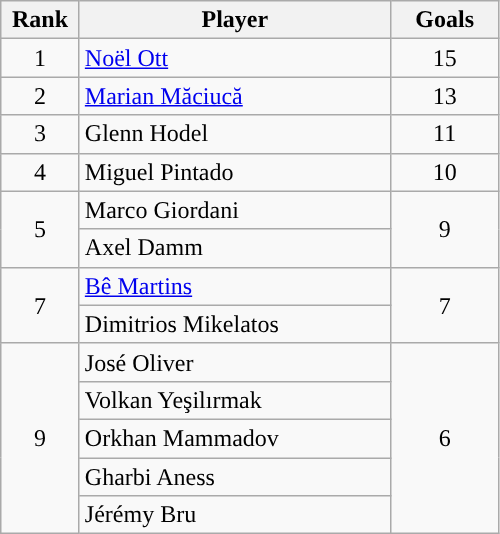<table class="wikitable" style="text-align:center">
<tr>
<th width=45>Rank</th>
<th width=200>Player</th>
<th width=65>Goals</th>
</tr>
<tr>
<td>1</td>
<td style="text-align:left"> <a href='#'>Noël Ott</a></td>
<td>15</td>
</tr>
<tr>
<td>2</td>
<td style="text-align:left"> <a href='#'>Marian Măciucă</a></td>
<td>13</td>
</tr>
<tr>
<td>3</td>
<td style="text-align:left"> Glenn Hodel</td>
<td>11</td>
</tr>
<tr>
<td>4</td>
<td style="text-align:left"> Miguel Pintado</td>
<td>10</td>
</tr>
<tr>
<td rowspan=2>5</td>
<td style="text-align:left"> Marco Giordani</td>
<td rowspan=2>9</td>
</tr>
<tr>
<td style="text-align:left"> Axel Damm</td>
</tr>
<tr>
<td rowspan=2>7</td>
<td style="text-align:left"> <a href='#'>Bê Martins</a></td>
<td rowspan=2>7</td>
</tr>
<tr>
<td style="text-align:left"> Dimitrios Mikelatos</td>
</tr>
<tr>
<td rowspan=5>9</td>
<td style="text-align:left"> José Oliver</td>
<td rowspan=5>6</td>
</tr>
<tr>
<td style="text-align:left"> Volkan Yeşilırmak</td>
</tr>
<tr>
<td style="text-align:left"> Orkhan Mammadov</td>
</tr>
<tr>
<td style="text-align:left"> Gharbi Aness</td>
</tr>
<tr>
<td style="text-align:left"> Jérémy Bru</td>
</tr>
</table>
